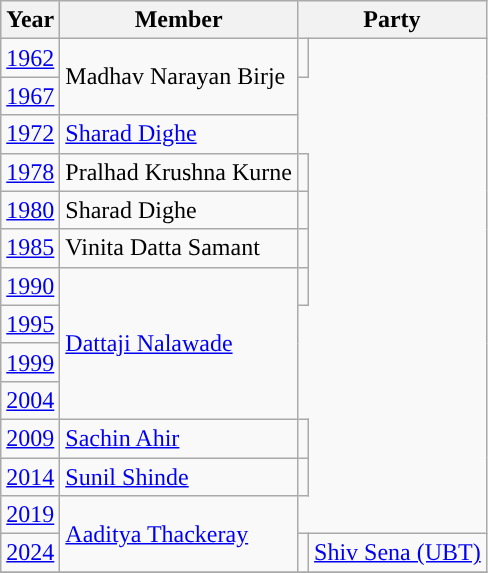<table class="wikitable">
<tr>
<th>Year</th>
<th>Member</th>
<th colspan="2">Party</th>
</tr>
<tr>
<td><a href='#'>1962</a></td>
<td rowspan="2">Madhav Narayan Birje</td>
<td></td>
</tr>
<tr>
<td><a href='#'>1967</a></td>
</tr>
<tr>
<td><a href='#'>1972</a></td>
<td><a href='#'>Sharad Dighe</a></td>
</tr>
<tr>
<td><a href='#'>1978</a></td>
<td>Pralhad Krushna Kurne</td>
<td></td>
</tr>
<tr>
<td><a href='#'>1980</a></td>
<td>Sharad Dighe</td>
<td></td>
</tr>
<tr>
<td><a href='#'>1985</a></td>
<td>Vinita Datta Samant</td>
<td></td>
</tr>
<tr>
<td><a href='#'>1990</a></td>
<td rowspan="4"><a href='#'>Dattaji Nalawade</a></td>
<td></td>
</tr>
<tr>
<td><a href='#'>1995</a></td>
</tr>
<tr>
<td><a href='#'>1999</a></td>
</tr>
<tr>
<td><a href='#'>2004</a></td>
</tr>
<tr>
<td><a href='#'>2009</a></td>
<td><a href='#'>Sachin Ahir</a></td>
<td></td>
</tr>
<tr>
<td><a href='#'>2014</a></td>
<td><a href='#'>Sunil Shinde</a></td>
<td></td>
</tr>
<tr>
<td><a href='#'>2019</a></td>
<td rowspan="2"><a href='#'>Aaditya Thackeray</a></td>
</tr>
<tr>
<td><a href='#'>2024</a></td>
<td style="background-color: "></td>
<td><a href='#'>Shiv Sena (UBT)</a></td>
</tr>
<tr>
</tr>
</table>
